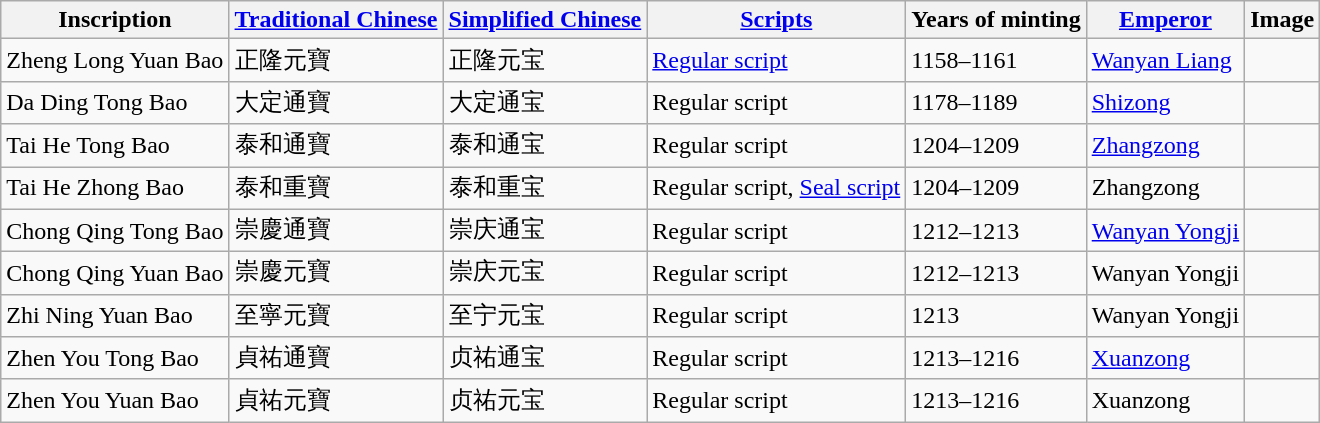<table class="wikitable">
<tr>
<th>Inscription</th>
<th><a href='#'>Traditional Chinese</a></th>
<th><a href='#'>Simplified Chinese</a></th>
<th><a href='#'>Scripts</a></th>
<th>Years of minting</th>
<th><a href='#'>Emperor</a></th>
<th>Image</th>
</tr>
<tr>
<td>Zheng Long Yuan Bao</td>
<td>正隆元寶</td>
<td>正隆元宝</td>
<td><a href='#'>Regular script</a></td>
<td>1158–1161</td>
<td><a href='#'>Wanyan Liang</a></td>
<td></td>
</tr>
<tr>
<td>Da Ding Tong Bao</td>
<td>大定通寶</td>
<td>大定通宝</td>
<td>Regular script</td>
<td>1178–1189</td>
<td><a href='#'>Shizong</a></td>
<td></td>
</tr>
<tr>
<td>Tai He Tong Bao</td>
<td>泰和通寶</td>
<td>泰和通宝</td>
<td>Regular script</td>
<td>1204–1209</td>
<td><a href='#'>Zhangzong</a></td>
<td></td>
</tr>
<tr>
<td>Tai He Zhong Bao</td>
<td>泰和重寶</td>
<td>泰和重宝</td>
<td>Regular script, <a href='#'>Seal script</a></td>
<td>1204–1209</td>
<td>Zhangzong</td>
<td></td>
</tr>
<tr>
<td>Chong Qing Tong Bao</td>
<td>崇慶通寶</td>
<td>崇庆通宝</td>
<td>Regular script</td>
<td>1212–1213</td>
<td><a href='#'>Wanyan Yongji</a></td>
<td></td>
</tr>
<tr>
<td>Chong Qing Yuan Bao</td>
<td>崇慶元寶</td>
<td>崇庆元宝</td>
<td>Regular script</td>
<td>1212–1213</td>
<td>Wanyan Yongji</td>
<td></td>
</tr>
<tr>
<td>Zhi Ning Yuan Bao</td>
<td>至寧元寶</td>
<td>至宁元宝</td>
<td>Regular script</td>
<td>1213</td>
<td>Wanyan Yongji</td>
<td></td>
</tr>
<tr>
<td>Zhen You Tong Bao</td>
<td>貞祐通寶</td>
<td>贞祐通宝</td>
<td>Regular script</td>
<td>1213–1216</td>
<td><a href='#'>Xuanzong</a></td>
<td></td>
</tr>
<tr>
<td>Zhen You Yuan Bao</td>
<td>貞祐元寶</td>
<td>贞祐元宝</td>
<td>Regular script</td>
<td>1213–1216</td>
<td>Xuanzong</td>
<td></td>
</tr>
</table>
